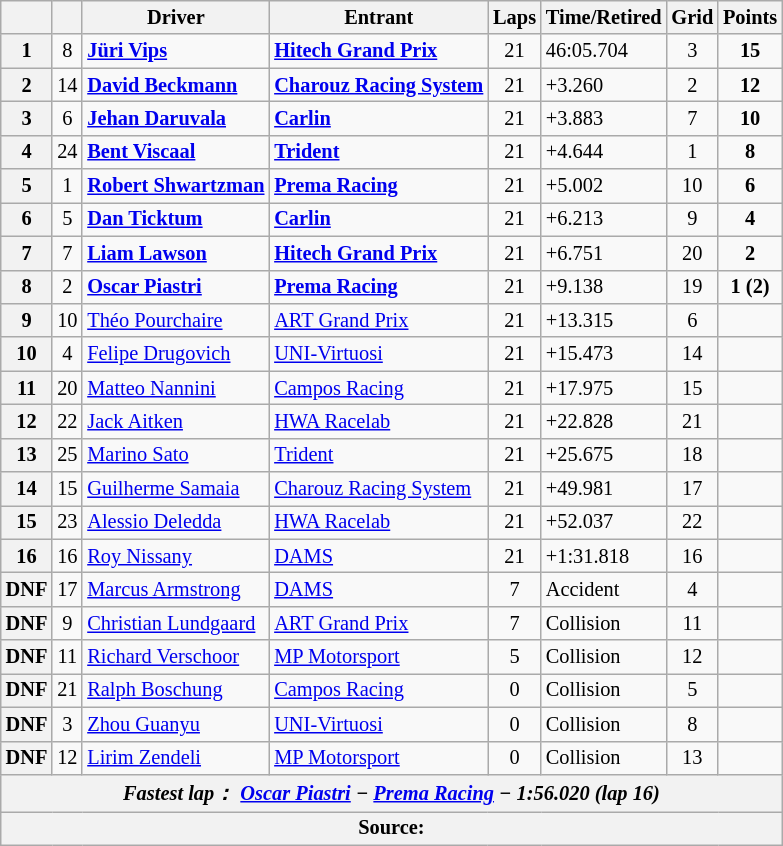<table class="wikitable" style="font-size: 85%;">
<tr>
<th></th>
<th></th>
<th>Driver</th>
<th>Entrant</th>
<th>Laps</th>
<th>Time/Retired</th>
<th>Grid</th>
<th>Points</th>
</tr>
<tr>
<th>1</th>
<td align="center">8</td>
<td> <strong><a href='#'>Jüri Vips</a></strong></td>
<td><strong><a href='#'>Hitech Grand Prix</a></strong></td>
<td align="center">21</td>
<td>46:05.704</td>
<td align="center">3</td>
<td align="center"><strong>15</strong></td>
</tr>
<tr>
<th>2</th>
<td align="center">14</td>
<td> <strong><a href='#'>David Beckmann</a></strong></td>
<td><strong><a href='#'>Charouz Racing System</a></strong></td>
<td align="center">21</td>
<td>+3.260</td>
<td align="center">2</td>
<td align="center"><strong>12</strong></td>
</tr>
<tr>
<th>3</th>
<td align="center">6</td>
<td> <strong><a href='#'>Jehan Daruvala</a></strong></td>
<td><strong><a href='#'>Carlin</a></strong></td>
<td align="center">21</td>
<td>+3.883</td>
<td align="center">7</td>
<td align="center"><strong>10</strong></td>
</tr>
<tr>
<th>4</th>
<td align="center">24</td>
<td> <strong><a href='#'>Bent Viscaal</a></strong></td>
<td><strong><a href='#'>Trident</a></strong></td>
<td align="center">21</td>
<td>+4.644</td>
<td align="center">1</td>
<td align="center"><strong>8</strong></td>
</tr>
<tr>
<th>5</th>
<td align="center">1</td>
<td> <strong><a href='#'>Robert Shwartzman</a></strong></td>
<td><strong><a href='#'>Prema Racing</a></strong></td>
<td align="center">21</td>
<td>+5.002</td>
<td align="center">10</td>
<td align="center"><strong>6</strong></td>
</tr>
<tr>
<th>6</th>
<td align="center">5</td>
<td> <strong><a href='#'>Dan Ticktum</a></strong></td>
<td><strong><a href='#'>Carlin</a></strong></td>
<td align="center">21</td>
<td>+6.213</td>
<td align="center">9</td>
<td align="center"><strong>4</strong></td>
</tr>
<tr>
<th>7</th>
<td align="center">7</td>
<td> <strong><a href='#'>Liam Lawson</a></strong></td>
<td><strong><a href='#'>Hitech Grand Prix</a></strong></td>
<td align="center">21</td>
<td>+6.751</td>
<td align="center">20</td>
<td align="center"><strong>2</strong></td>
</tr>
<tr>
<th>8</th>
<td align="center">2</td>
<td> <strong><a href='#'>Oscar Piastri</a></strong></td>
<td><strong><a href='#'>Prema Racing</a></strong></td>
<td align="center">21</td>
<td>+9.138</td>
<td align="center">19</td>
<td align="center"><strong>1 (2)</strong></td>
</tr>
<tr>
<th>9</th>
<td align="center">10</td>
<td> <a href='#'>Théo Pourchaire</a></td>
<td><a href='#'>ART Grand Prix</a></td>
<td align="center">21</td>
<td>+13.315</td>
<td align="center">6</td>
<td align="center"></td>
</tr>
<tr>
<th>10</th>
<td align="center">4</td>
<td> <a href='#'>Felipe Drugovich</a></td>
<td><a href='#'>UNI-Virtuosi</a></td>
<td align="center">21</td>
<td>+15.473</td>
<td align="center">14</td>
<td align="center"></td>
</tr>
<tr>
<th>11</th>
<td align="center">20</td>
<td> <a href='#'>Matteo Nannini</a></td>
<td><a href='#'>Campos Racing</a></td>
<td align="center">21</td>
<td>+17.975</td>
<td align="center">15</td>
<td align="center"></td>
</tr>
<tr>
<th>12</th>
<td align="center">22</td>
<td> <a href='#'>Jack Aitken</a></td>
<td><a href='#'>HWA Racelab</a></td>
<td align="center">21</td>
<td>+22.828</td>
<td align="center">21</td>
<td align="center"></td>
</tr>
<tr>
<th>13</th>
<td align="center">25</td>
<td> <a href='#'>Marino Sato</a></td>
<td><a href='#'>Trident</a></td>
<td align="center">21</td>
<td>+25.675</td>
<td align="center">18</td>
<td align="center"></td>
</tr>
<tr>
<th>14</th>
<td align="center">15</td>
<td> <a href='#'>Guilherme Samaia</a></td>
<td><a href='#'>Charouz Racing System</a></td>
<td align="center">21</td>
<td>+49.981</td>
<td align="center">17</td>
<td align="center"></td>
</tr>
<tr>
<th>15</th>
<td align="center">23</td>
<td> <a href='#'>Alessio Deledda</a></td>
<td><a href='#'>HWA Racelab</a></td>
<td align="center">21</td>
<td>+52.037</td>
<td align="center">22</td>
<td align="center"></td>
</tr>
<tr>
<th>16</th>
<td align="center">16</td>
<td> <a href='#'>Roy Nissany</a></td>
<td><a href='#'>DAMS</a></td>
<td align="center">21</td>
<td>+1:31.818</td>
<td align="center">16</td>
<td align="center"></td>
</tr>
<tr>
<th>DNF</th>
<td align="center">17</td>
<td> <a href='#'>Marcus Armstrong</a></td>
<td><a href='#'>DAMS</a></td>
<td align="center">7</td>
<td>Accident</td>
<td align="center">4</td>
<td align="center"></td>
</tr>
<tr>
<th>DNF</th>
<td align="center">9</td>
<td> <a href='#'>Christian Lundgaard</a></td>
<td><a href='#'>ART Grand Prix</a></td>
<td align="center">7</td>
<td>Collision</td>
<td align="center">11</td>
<td align="center"></td>
</tr>
<tr>
<th>DNF</th>
<td align="center">11</td>
<td> <a href='#'>Richard Verschoor</a></td>
<td><a href='#'>MP Motorsport</a></td>
<td align="center">5</td>
<td>Collision</td>
<td align="center">12</td>
<td align="center"></td>
</tr>
<tr>
<th>DNF</th>
<td align="center">21</td>
<td> <a href='#'>Ralph Boschung</a></td>
<td><a href='#'>Campos Racing</a></td>
<td align="center">0</td>
<td>Collision</td>
<td align="center">5</td>
<td align="center"></td>
</tr>
<tr>
<th>DNF</th>
<td align="center">3</td>
<td> <a href='#'>Zhou Guanyu</a></td>
<td><a href='#'>UNI-Virtuosi</a></td>
<td align="center">0</td>
<td>Collision</td>
<td align="center">8</td>
<td align="center"></td>
</tr>
<tr>
<th>DNF</th>
<td align="center">12</td>
<td> <a href='#'>Lirim Zendeli</a></td>
<td><a href='#'>MP Motorsport</a></td>
<td align="center">0</td>
<td>Collision</td>
<td align="center">13</td>
<td align="center"></td>
</tr>
<tr>
<th colspan="8" align="center"><em>Fastest lap：  <a href='#'>Oscar Piastri</a> − <a href='#'>Prema Racing</a> − 1:56.020 (lap 16)</em></th>
</tr>
<tr>
<th colspan="8">Source:</th>
</tr>
</table>
